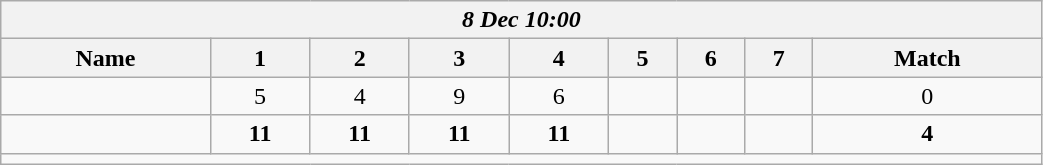<table class=wikitable style="text-align:center; width: 55%">
<tr>
<th colspan=17><em> 8 Dec 10:00</em></th>
</tr>
<tr>
<th>Name</th>
<th>1</th>
<th>2</th>
<th>3</th>
<th>4</th>
<th>5</th>
<th>6</th>
<th>7</th>
<th>Match</th>
</tr>
<tr>
<td style="text-align:left;"></td>
<td>5</td>
<td>4</td>
<td>9</td>
<td>6</td>
<td></td>
<td></td>
<td></td>
<td>0</td>
</tr>
<tr>
<td style="text-align:left;"><strong></strong></td>
<td><strong>11</strong></td>
<td><strong>11</strong></td>
<td><strong>11</strong></td>
<td><strong>11</strong></td>
<td></td>
<td></td>
<td></td>
<td><strong>4</strong></td>
</tr>
<tr>
<td colspan=17></td>
</tr>
</table>
